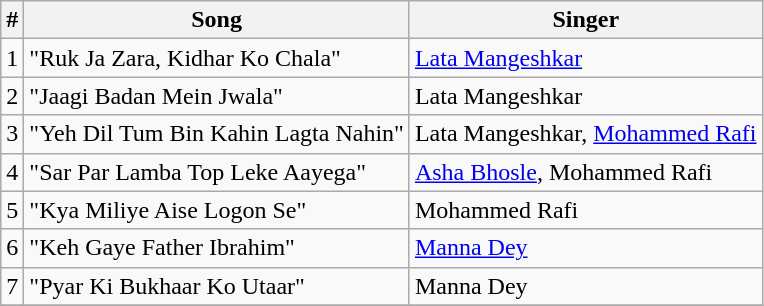<table class="wikitable">
<tr>
<th>#</th>
<th>Song</th>
<th>Singer</th>
</tr>
<tr>
<td>1</td>
<td>"Ruk Ja Zara, Kidhar Ko Chala"</td>
<td><a href='#'>Lata Mangeshkar</a></td>
</tr>
<tr>
<td>2</td>
<td>"Jaagi Badan Mein Jwala"</td>
<td>Lata Mangeshkar</td>
</tr>
<tr>
<td>3</td>
<td>"Yeh Dil Tum Bin Kahin Lagta Nahin"</td>
<td>Lata Mangeshkar, <a href='#'>Mohammed Rafi</a></td>
</tr>
<tr>
<td>4</td>
<td>"Sar Par Lamba Top Leke Aayega"</td>
<td><a href='#'>Asha Bhosle</a>, Mohammed Rafi</td>
</tr>
<tr>
<td>5</td>
<td>"Kya Miliye Aise Logon Se"</td>
<td>Mohammed Rafi</td>
</tr>
<tr>
<td>6</td>
<td>"Keh Gaye Father Ibrahim"</td>
<td><a href='#'>Manna Dey</a></td>
</tr>
<tr>
<td>7</td>
<td>"Pyar Ki Bukhaar Ko Utaar"</td>
<td>Manna Dey</td>
</tr>
<tr>
</tr>
</table>
